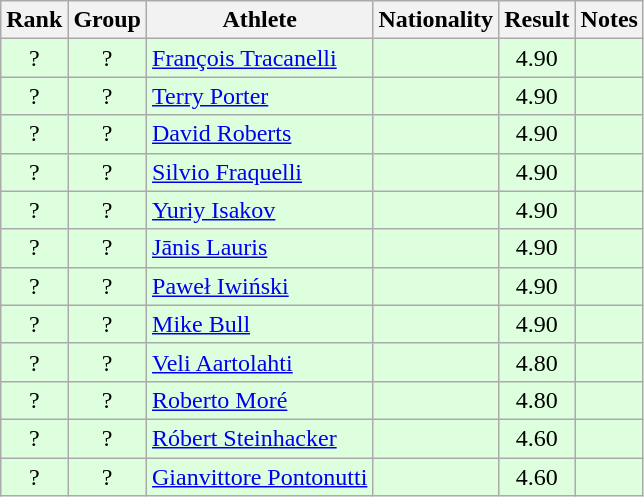<table class="wikitable sortable" style="text-align:center">
<tr>
<th>Rank</th>
<th>Group</th>
<th>Athlete</th>
<th>Nationality</th>
<th>Result</th>
<th>Notes</th>
</tr>
<tr bgcolor=ddffdd>
<td>?</td>
<td>?</td>
<td align=left><a href='#'>François Tracanelli</a></td>
<td align=left></td>
<td>4.90</td>
<td></td>
</tr>
<tr bgcolor=ddffdd>
<td>?</td>
<td>?</td>
<td align=left><a href='#'>Terry Porter</a></td>
<td align=left></td>
<td>4.90</td>
<td></td>
</tr>
<tr bgcolor=ddffdd>
<td>?</td>
<td>?</td>
<td align=left><a href='#'>David Roberts</a></td>
<td align=left></td>
<td>4.90</td>
<td></td>
</tr>
<tr bgcolor=ddffdd>
<td>?</td>
<td>?</td>
<td align=left><a href='#'>Silvio Fraquelli</a></td>
<td align=left></td>
<td>4.90</td>
<td></td>
</tr>
<tr bgcolor=ddffdd>
<td>?</td>
<td>?</td>
<td align=left><a href='#'>Yuriy Isakov</a></td>
<td align=left></td>
<td>4.90</td>
<td></td>
</tr>
<tr bgcolor=ddffdd>
<td>?</td>
<td>?</td>
<td align=left><a href='#'>Jānis Lauris</a></td>
<td align=left></td>
<td>4.90</td>
<td></td>
</tr>
<tr bgcolor=ddffdd>
<td>?</td>
<td>?</td>
<td align=left><a href='#'>Paweł Iwiński</a></td>
<td align=left></td>
<td>4.90</td>
<td></td>
</tr>
<tr bgcolor=ddffdd>
<td>?</td>
<td>?</td>
<td align=left><a href='#'>Mike Bull</a></td>
<td align=left></td>
<td>4.90</td>
<td></td>
</tr>
<tr bgcolor=ddffdd>
<td>?</td>
<td>?</td>
<td align=left><a href='#'>Veli Aartolahti</a></td>
<td align=left></td>
<td>4.80</td>
<td></td>
</tr>
<tr bgcolor=ddffdd>
<td>?</td>
<td>?</td>
<td align=left><a href='#'>Roberto Moré</a></td>
<td align=left></td>
<td>4.80</td>
<td></td>
</tr>
<tr bgcolor=ddffdd>
<td>?</td>
<td>?</td>
<td align=left><a href='#'>Róbert Steinhacker</a></td>
<td align=left></td>
<td>4.60</td>
<td></td>
</tr>
<tr bgcolor=ddffdd>
<td>?</td>
<td>?</td>
<td align=left><a href='#'>Gianvittore Pontonutti</a></td>
<td align=left></td>
<td>4.60</td>
<td></td>
</tr>
</table>
